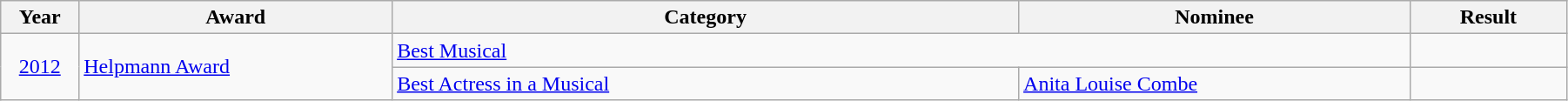<table class="wikitable" width="95%">
<tr>
<th width="5%">Year</th>
<th width="20%">Award</th>
<th width="40%">Category</th>
<th width="25%">Nominee</th>
<th width="10%">Result</th>
</tr>
<tr>
<td rowspan="2" align="center"><a href='#'>2012</a></td>
<td rowspan="2"><a href='#'>Helpmann Award</a></td>
<td colspan="2"><a href='#'>Best Musical</a></td>
<td></td>
</tr>
<tr>
<td><a href='#'>Best Actress in a Musical</a></td>
<td><a href='#'>Anita Louise Combe</a></td>
<td></td>
</tr>
</table>
